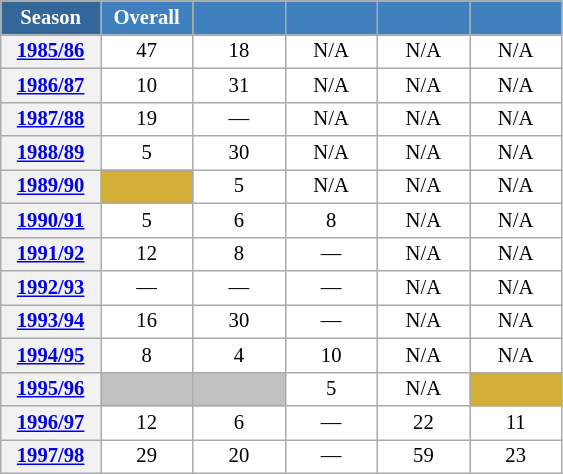<table class="wikitable" style="font-size:86%; text-align:center; border:grey solid 1px; border-collapse:collapse; background:#ffffff;">
<tr>
<th style="background-color:#369; color:white; width:60px;"> Season </th>
<th style="background-color:#4180be; color:white; width:55px;">Overall</th>
<th style="background-color:#4180be; color:white; width:55px;"></th>
<th style="background-color:#4180be; color:white; width:55px;"></th>
<th style="background-color:#4180be; color:white; width:55px;"></th>
<th style="background-color:#4180be; color:white; width:55px;"></th>
</tr>
<tr>
<th scope=row align=center><a href='#'>1985/86</a></th>
<td align=center>47</td>
<td align=center>18</td>
<td align=center>N/A</td>
<td align=center>N/A</td>
<td align=center>N/A</td>
</tr>
<tr>
<th scope=row align=center><a href='#'>1986/87</a></th>
<td align=center>10</td>
<td align=center>31</td>
<td align=center>N/A</td>
<td align=center>N/A</td>
<td align=center>N/A</td>
</tr>
<tr>
<th scope=row align=center><a href='#'>1987/88</a></th>
<td align=center>19</td>
<td align=center>—</td>
<td align=center>N/A</td>
<td align=center>N/A</td>
<td align=center>N/A</td>
</tr>
<tr>
<th scope=row align=center><a href='#'>1988/89</a></th>
<td align=center>5</td>
<td align=center>30</td>
<td align=center>N/A</td>
<td align=center>N/A</td>
<td align=center>N/A</td>
</tr>
<tr>
<th scope=row align=center><a href='#'>1989/90</a></th>
<td align=center bgcolor=#D4AF37></td>
<td align=center>5</td>
<td align=center>N/A</td>
<td align=center>N/A</td>
<td align=center>N/A</td>
</tr>
<tr>
<th scope=row align=center><a href='#'>1990/91</a></th>
<td align=center>5</td>
<td align=center>6</td>
<td align=center>8</td>
<td align=center>N/A</td>
<td align=center>N/A</td>
</tr>
<tr>
<th scope=row align=center><a href='#'>1991/92</a></th>
<td align=center>12</td>
<td align=center>8</td>
<td align=center>—</td>
<td align=center>N/A</td>
<td align=center>N/A</td>
</tr>
<tr>
<th scope=row align=center><a href='#'>1992/93</a></th>
<td align=center>—</td>
<td align=center>—</td>
<td align=center>—</td>
<td align=center>N/A</td>
<td align=center>N/A</td>
</tr>
<tr>
<th scope=row align=center><a href='#'>1993/94</a></th>
<td align=center>16</td>
<td align=center>30</td>
<td align=center>—</td>
<td align=center>N/A</td>
<td align=center>N/A</td>
</tr>
<tr>
<th scope=row align=center><a href='#'>1994/95</a></th>
<td align=center>8</td>
<td align=center>4</td>
<td align=center>10</td>
<td align=center>N/A</td>
<td align=center>N/A</td>
</tr>
<tr>
<th scope=row align=center><a href='#'>1995/96</a></th>
<td align=center bgcolor=silver></td>
<td align=center bgcolor=silver></td>
<td align=center>5</td>
<td align=center>N/A</td>
<td align=center bgcolor=#D4AF37></td>
</tr>
<tr>
<th scope=row align=center><a href='#'>1996/97</a></th>
<td align=center>12</td>
<td align=center>6</td>
<td align=center>—</td>
<td align=center>22</td>
<td align=center>11</td>
</tr>
<tr>
<th scope=row align=center><a href='#'>1997/98</a></th>
<td align=center>29</td>
<td align=center>20</td>
<td align=center>—</td>
<td align=center>59</td>
<td align=center>23</td>
</tr>
</table>
